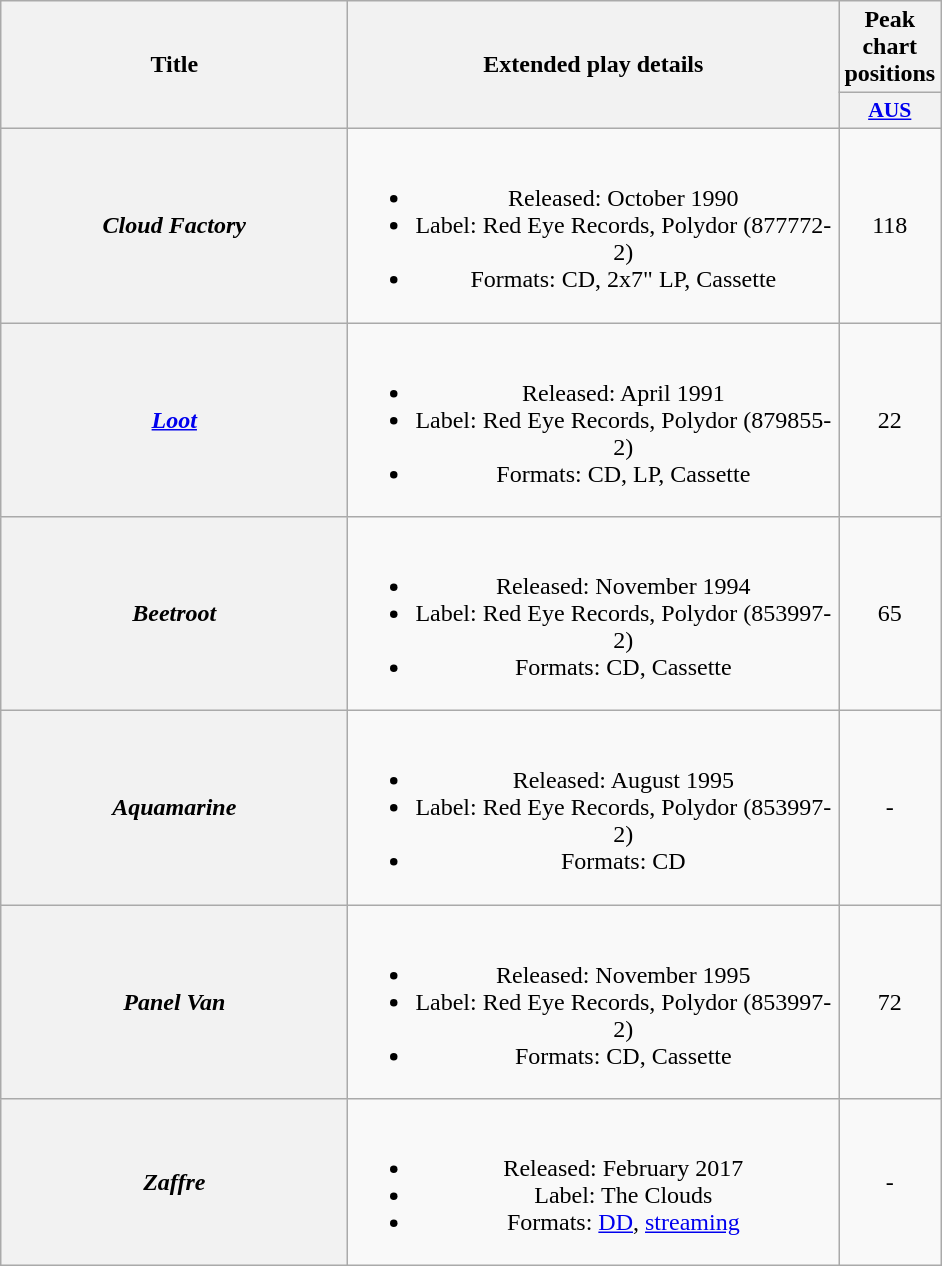<table class="wikitable plainrowheaders" style="text-align:center;">
<tr>
<th scope="col" rowspan="2" style="width:14em;">Title</th>
<th scope="col" rowspan="2" style="width:20em;">Extended play details</th>
<th scope="col" colspan="1">Peak chart positions</th>
</tr>
<tr>
<th scope="col" style="width:3em;font-size:90%;"><a href='#'>AUS</a><br></th>
</tr>
<tr>
<th scope="row"><em>Cloud Factory</em></th>
<td><br><ul><li>Released: October 1990</li><li>Label: Red Eye Records, Polydor (877772-2)</li><li>Formats: CD, 2x7" LP, Cassette</li></ul></td>
<td>118</td>
</tr>
<tr>
<th scope="row"><em><a href='#'>Loot</a></em></th>
<td><br><ul><li>Released: April 1991</li><li>Label: Red Eye Records, Polydor (879855-2)</li><li>Formats: CD, LP, Cassette</li></ul></td>
<td>22</td>
</tr>
<tr>
<th scope="row"><em>Beetroot</em></th>
<td><br><ul><li>Released: November 1994</li><li>Label: Red Eye Records, Polydor (853997-2)</li><li>Formats: CD, Cassette</li></ul></td>
<td>65</td>
</tr>
<tr>
<th scope="row"><em>Aquamarine</em></th>
<td><br><ul><li>Released: August 1995</li><li>Label: Red Eye Records, Polydor (853997-2)</li><li>Formats: CD</li></ul></td>
<td>-</td>
</tr>
<tr>
<th scope="row"><em>Panel Van</em></th>
<td><br><ul><li>Released: November 1995</li><li>Label: Red Eye Records, Polydor (853997-2)</li><li>Formats: CD, Cassette</li></ul></td>
<td>72</td>
</tr>
<tr>
<th scope="row"><em>Zaffre</em></th>
<td><br><ul><li>Released: February 2017</li><li>Label: The Clouds</li><li>Formats: <a href='#'>DD</a>, <a href='#'>streaming</a></li></ul></td>
<td>-</td>
</tr>
</table>
